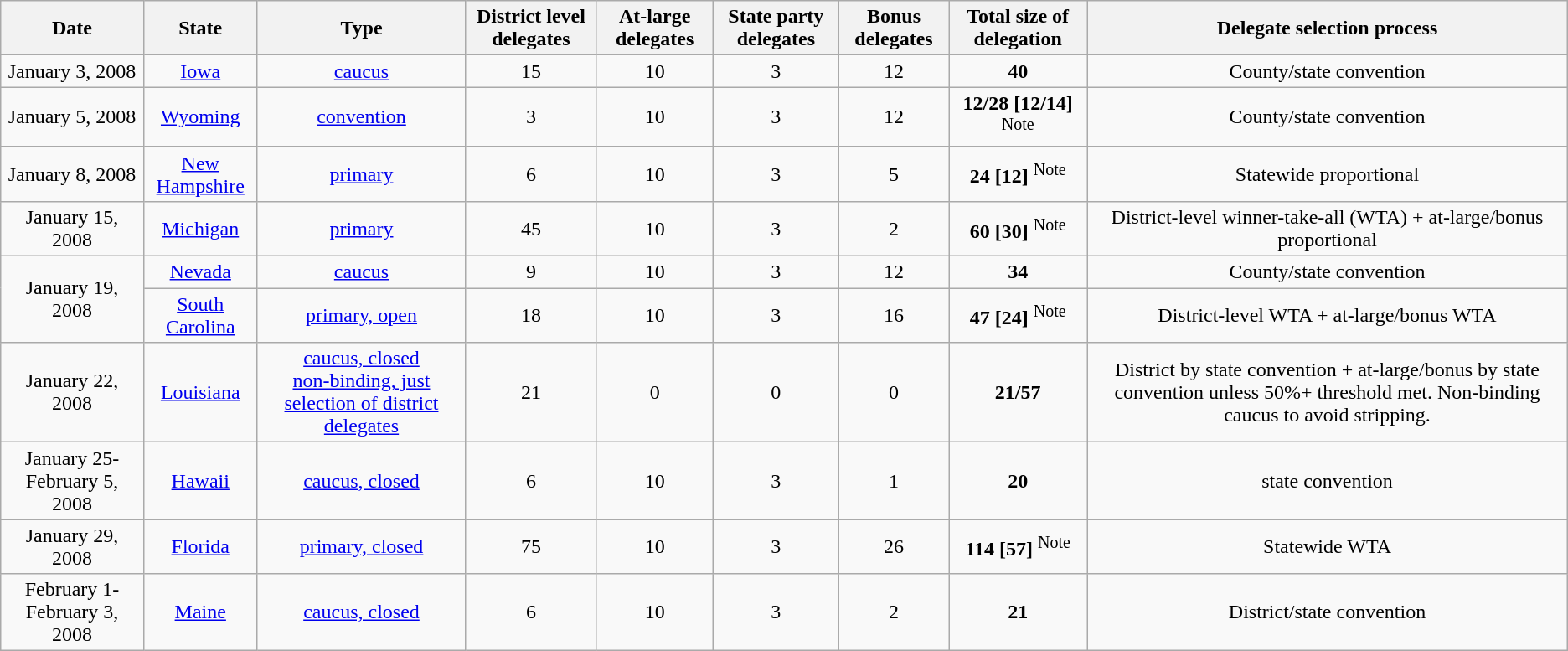<table class="wikitable">
<tr>
<th>Date</th>
<th>State</th>
<th>Type</th>
<th>District level delegates</th>
<th>At-large delegates</th>
<th>State party delegates</th>
<th>Bonus delegates</th>
<th>Total size of delegation</th>
<th>Delegate selection process</th>
</tr>
<tr align=center>
<td>January 3, 2008</td>
<td><a href='#'>Iowa</a></td>
<td><a href='#'>caucus</a></td>
<td>15</td>
<td>10</td>
<td>3</td>
<td>12</td>
<td><strong>40</strong></td>
<td>County/state convention</td>
</tr>
<tr align=center>
<td>January 5, 2008</td>
<td><a href='#'>Wyoming</a></td>
<td><a href='#'>convention</a></td>
<td>3</td>
<td>10</td>
<td>3</td>
<td>12</td>
<td><strong>12/28 [12/14]</strong> <sup>Note</sup></td>
<td>County/state convention</td>
</tr>
<tr align=center>
<td>January 8, 2008</td>
<td><a href='#'>New Hampshire</a></td>
<td><a href='#'>primary</a></td>
<td>6</td>
<td>10</td>
<td>3</td>
<td>5</td>
<td><strong>24 [12]</strong> <sup>Note</sup></td>
<td>Statewide proportional</td>
</tr>
<tr align=center>
<td>January 15, 2008</td>
<td><a href='#'>Michigan</a></td>
<td><a href='#'>primary</a></td>
<td>45</td>
<td>10</td>
<td>3</td>
<td>2</td>
<td><strong>60 [30]</strong> <sup>Note</sup></td>
<td>District-level winner-take-all (WTA) + at-large/bonus proportional</td>
</tr>
<tr align=center>
<td rowspan=2>January 19, 2008</td>
<td><a href='#'>Nevada</a></td>
<td><a href='#'>caucus</a></td>
<td>9</td>
<td>10</td>
<td>3</td>
<td>12</td>
<td><strong>34</strong></td>
<td>County/state convention</td>
</tr>
<tr align=center>
<td><a href='#'>South Carolina</a></td>
<td><a href='#'>primary, open</a></td>
<td>18</td>
<td>10</td>
<td>3</td>
<td>16</td>
<td><strong>47 [24]</strong> <sup>Note</sup></td>
<td>District-level WTA + at-large/bonus WTA</td>
</tr>
<tr align=center>
<td>January 22, 2008</td>
<td><a href='#'>Louisiana</a></td>
<td><a href='#'>caucus, closed<br> non-binding, just selection of district delegates</a></td>
<td>21</td>
<td>0</td>
<td>0</td>
<td>0</td>
<td><strong>21/57</strong></td>
<td>District by state convention + at-large/bonus by state convention unless 50%+ threshold met. Non-binding caucus to avoid stripping.</td>
</tr>
<tr align=center>
<td>January 25-February 5, 2008</td>
<td><a href='#'>Hawaii</a></td>
<td><a href='#'>caucus, closed</a></td>
<td>6</td>
<td>10</td>
<td>3</td>
<td>1</td>
<td><strong>20</strong></td>
<td>state convention</td>
</tr>
<tr align=center>
<td>January 29, 2008</td>
<td><a href='#'>Florida</a></td>
<td><a href='#'>primary, closed</a></td>
<td>75</td>
<td>10</td>
<td>3</td>
<td>26</td>
<td><strong>114 [57]</strong> <sup>Note</sup></td>
<td>Statewide WTA</td>
</tr>
<tr align=center>
<td>February 1-February 3, 2008</td>
<td><a href='#'>Maine</a></td>
<td><a href='#'>caucus, closed</a></td>
<td>6</td>
<td>10</td>
<td>3</td>
<td>2</td>
<td><strong>21</strong></td>
<td>District/state convention</td>
</tr>
</table>
